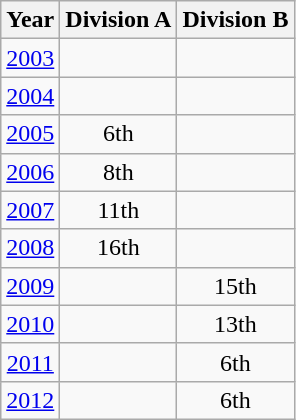<table class="wikitable" style="text-align:center">
<tr>
<th>Year</th>
<th>Division A</th>
<th>Division B</th>
</tr>
<tr>
<td><a href='#'>2003</a></td>
<td></td>
<td></td>
</tr>
<tr>
<td><a href='#'>2004</a></td>
<td></td>
<td></td>
</tr>
<tr>
<td><a href='#'>2005</a></td>
<td>6th</td>
<td></td>
</tr>
<tr>
<td><a href='#'>2006</a></td>
<td>8th</td>
<td></td>
</tr>
<tr>
<td><a href='#'>2007</a></td>
<td>11th</td>
<td></td>
</tr>
<tr>
<td><a href='#'>2008</a></td>
<td>16th</td>
<td></td>
</tr>
<tr>
<td><a href='#'>2009</a></td>
<td></td>
<td>15th</td>
</tr>
<tr>
<td><a href='#'>2010</a></td>
<td></td>
<td>13th</td>
</tr>
<tr>
<td><a href='#'>2011</a></td>
<td></td>
<td>6th</td>
</tr>
<tr>
<td><a href='#'>2012</a></td>
<td></td>
<td>6th</td>
</tr>
</table>
